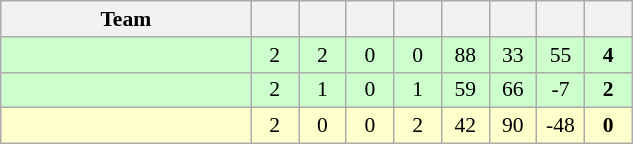<table class="wikitable" style="text-align: center; font-size:90% ">
<tr>
<th width=160>Team</th>
<th width=25></th>
<th width=25></th>
<th width=25></th>
<th width=25></th>
<th width=25></th>
<th width=25></th>
<th width=25></th>
<th width=25></th>
</tr>
<tr bgcolor=ccffcc>
<td align=left></td>
<td>2</td>
<td>2</td>
<td>0</td>
<td>0</td>
<td>88</td>
<td>33</td>
<td>55</td>
<td><strong>4</strong></td>
</tr>
<tr bgcolor=ccffcc>
<td align=left></td>
<td>2</td>
<td>1</td>
<td>0</td>
<td>1</td>
<td>59</td>
<td>66</td>
<td>-7</td>
<td><strong>2</strong></td>
</tr>
<tr bgcolor=ffffcc>
<td align=left></td>
<td>2</td>
<td>0</td>
<td>0</td>
<td>2</td>
<td>42</td>
<td>90</td>
<td>-48</td>
<td><strong>0</strong></td>
</tr>
</table>
